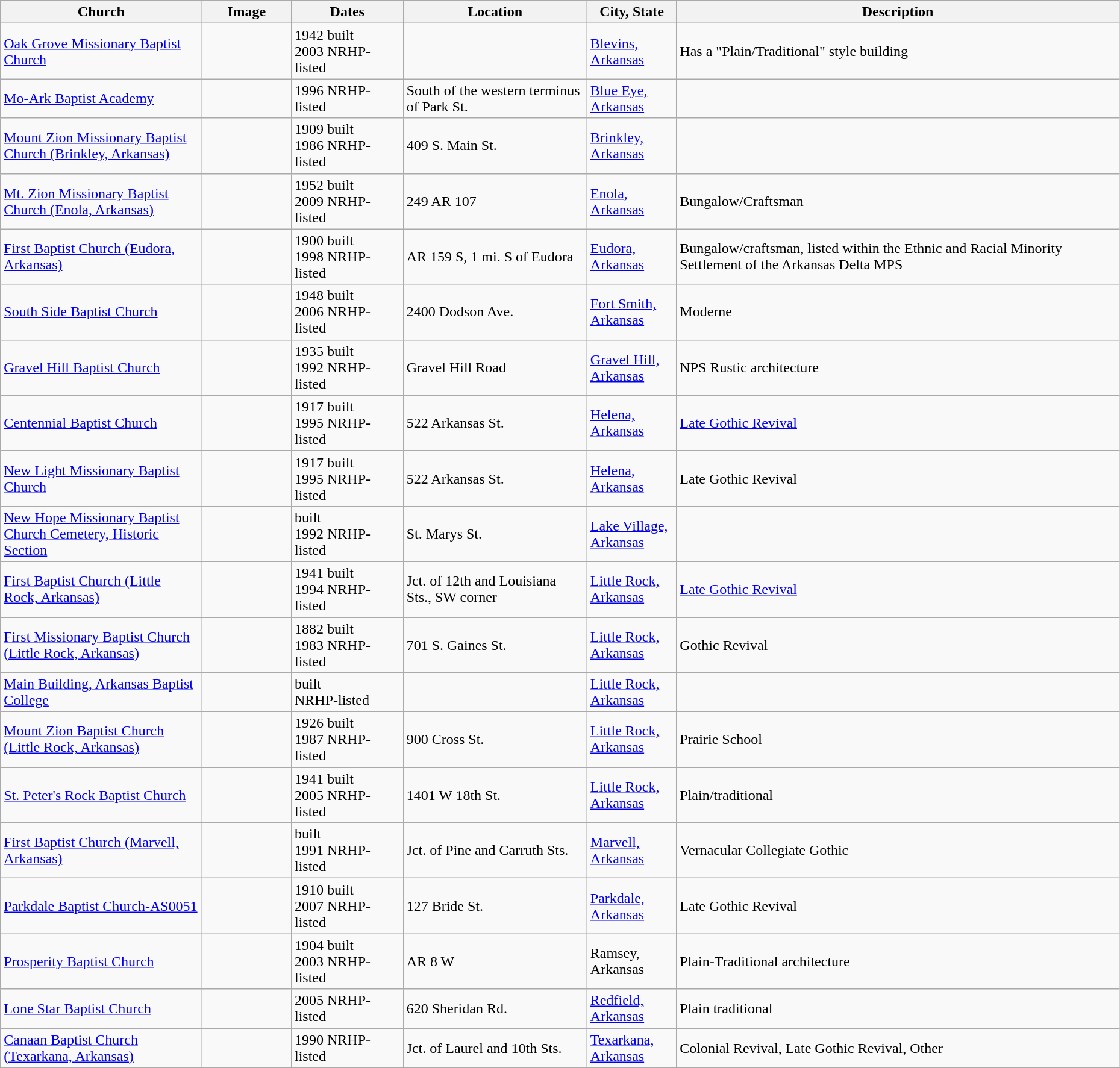<table class="wikitable sortable" style="width:98%">
<tr>
<th width = 18%><strong>Church</strong></th>
<th width = 8% class="unsortable"><strong>Image</strong></th>
<th width = 10%><strong>Dates</strong></th>
<th><strong>Location</strong></th>
<th width = 8%><strong>City, State</strong></th>
<th class="unsortable"><strong>Description</strong></th>
</tr>
<tr ->
<td><a href='#'>Oak Grove Missionary Baptist Church</a></td>
<td></td>
<td>1942 built<br>2003 NRHP-listed</td>
<td><small></small></td>
<td><a href='#'>Blevins, Arkansas</a></td>
<td>Has a "Plain/Traditional" style building</td>
</tr>
<tr ->
<td><a href='#'>Mo-Ark Baptist Academy</a></td>
<td></td>
<td>1996 NRHP-listed</td>
<td>South of the western terminus of Park St.<br><small></small></td>
<td><a href='#'>Blue Eye, Arkansas</a></td>
<td></td>
</tr>
<tr ->
<td><a href='#'>Mount Zion Missionary Baptist Church (Brinkley, Arkansas)</a></td>
<td></td>
<td>1909 built<br>1986 NRHP-listed</td>
<td>409 S. Main St.<br><small></small></td>
<td><a href='#'>Brinkley, Arkansas</a></td>
<td></td>
</tr>
<tr ->
<td><a href='#'>Mt. Zion Missionary Baptist Church (Enola, Arkansas)</a></td>
<td></td>
<td>1952 built<br>2009 NRHP-listed</td>
<td>249 AR 107<br><small></small></td>
<td><a href='#'>Enola, Arkansas</a></td>
<td>Bungalow/Craftsman</td>
</tr>
<tr ->
<td><a href='#'>First Baptist Church (Eudora, Arkansas)</a></td>
<td></td>
<td>1900 built<br>1998 NRHP-listed</td>
<td>AR 159 S, 1 mi. S of Eudora<small></small></td>
<td><a href='#'>Eudora, Arkansas</a></td>
<td>Bungalow/craftsman, listed within the Ethnic and Racial Minority Settlement of the Arkansas Delta MPS</td>
</tr>
<tr ->
<td><a href='#'>South Side Baptist Church</a></td>
<td></td>
<td>1948 built<br>2006 NRHP-listed</td>
<td>2400 Dodson Ave.<br><small></small></td>
<td><a href='#'>Fort Smith, Arkansas</a></td>
<td>Moderne</td>
</tr>
<tr ->
<td><a href='#'>Gravel Hill Baptist Church</a></td>
<td></td>
<td>1935 built<br>1992 NRHP-listed</td>
<td>Gravel Hill Road<br><small></small></td>
<td><a href='#'>Gravel Hill, Arkansas</a></td>
<td>NPS Rustic architecture</td>
</tr>
<tr ->
<td><a href='#'>Centennial Baptist Church</a></td>
<td></td>
<td>1917 built<br>1995 NRHP-listed</td>
<td>522 Arkansas St.<br><small></small></td>
<td><a href='#'>Helena, Arkansas</a></td>
<td><a href='#'>Late Gothic Revival</a></td>
</tr>
<tr ->
<td><a href='#'>New Light Missionary Baptist Church</a></td>
<td></td>
<td>1917 built<br>1995 NRHP-listed</td>
<td>522 Arkansas St.<small></small></td>
<td><a href='#'>Helena, Arkansas</a></td>
<td>Late Gothic Revival</td>
</tr>
<tr ->
<td><a href='#'>New Hope Missionary Baptist Church Cemetery, Historic Section</a></td>
<td></td>
<td>built<br>1992 NRHP-listed</td>
<td>St. Marys St.<br><small></small></td>
<td><a href='#'>Lake Village, Arkansas</a></td>
<td></td>
</tr>
<tr ->
<td><a href='#'>First Baptist Church (Little Rock, Arkansas)</a></td>
<td></td>
<td>1941 built<br>1994 NRHP-listed</td>
<td>Jct. of 12th and Louisiana Sts., SW corner<small></small></td>
<td><a href='#'>Little Rock, Arkansas</a></td>
<td><a href='#'>Late Gothic Revival</a></td>
</tr>
<tr ->
<td><a href='#'>First Missionary Baptist Church (Little Rock, Arkansas)</a></td>
<td></td>
<td>1882 built<br>1983 NRHP-listed</td>
<td>701 S. Gaines St.<br><small></small></td>
<td><a href='#'>Little Rock, Arkansas</a></td>
<td>Gothic Revival</td>
</tr>
<tr ->
<td><a href='#'>Main Building, Arkansas Baptist College</a></td>
<td></td>
<td>built<br> NRHP-listed</td>
<td></td>
<td><a href='#'>Little Rock, Arkansas</a></td>
<td></td>
</tr>
<tr ->
<td><a href='#'>Mount Zion Baptist Church (Little Rock, Arkansas)</a></td>
<td></td>
<td>1926 built<br>1987 NRHP-listed</td>
<td>900 Cross St.<br><small></small></td>
<td><a href='#'>Little Rock, Arkansas</a></td>
<td>Prairie School</td>
</tr>
<tr ->
<td><a href='#'>St. Peter's Rock Baptist Church</a></td>
<td></td>
<td>1941 built<br>2005 NRHP-listed</td>
<td>1401 W 18th St.<br><small></small></td>
<td><a href='#'>Little Rock, Arkansas</a></td>
<td>Plain/traditional</td>
</tr>
<tr ->
<td><a href='#'>First Baptist Church (Marvell, Arkansas)</a></td>
<td></td>
<td>built<br>1991 NRHP-listed</td>
<td>Jct. of Pine and Carruth Sts.<br><small></small></td>
<td><a href='#'>Marvell, Arkansas</a></td>
<td>Vernacular Collegiate Gothic</td>
</tr>
<tr ->
<td><a href='#'>Parkdale Baptist Church-AS0051</a></td>
<td></td>
<td>1910 built<br>2007 NRHP-listed</td>
<td>127 Bride St.<br><small></small></td>
<td><a href='#'>Parkdale, Arkansas</a></td>
<td>Late Gothic Revival</td>
</tr>
<tr ->
<td><a href='#'>Prosperity Baptist Church</a></td>
<td></td>
<td>1904 built<br>2003 NRHP-listed</td>
<td>AR 8 W<br><small></small></td>
<td>Ramsey, Arkansas</td>
<td>Plain-Traditional architecture</td>
</tr>
<tr ->
<td><a href='#'>Lone Star Baptist Church</a></td>
<td></td>
<td>2005 NRHP-listed</td>
<td>620 Sheridan Rd.<br><small></small></td>
<td><a href='#'>Redfield, Arkansas</a></td>
<td>Plain traditional</td>
</tr>
<tr ->
<td><a href='#'>Canaan Baptist Church (Texarkana, Arkansas)</a></td>
<td></td>
<td>1990 NRHP-listed</td>
<td>Jct. of Laurel and 10th Sts.<br><small></small></td>
<td><a href='#'>Texarkana, Arkansas</a></td>
<td>Colonial Revival, Late Gothic Revival, Other</td>
</tr>
<tr ->
</tr>
</table>
